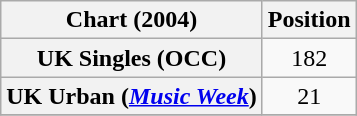<table class="wikitable plainrowheaders" style="text-align:center">
<tr>
<th scope="col">Chart (2004)</th>
<th scope="col">Position</th>
</tr>
<tr>
<th scope="row">UK Singles (OCC)</th>
<td>182</td>
</tr>
<tr>
<th scope="row">UK Urban (<em><a href='#'>Music Week</a></em>)</th>
<td>21</td>
</tr>
<tr>
</tr>
</table>
